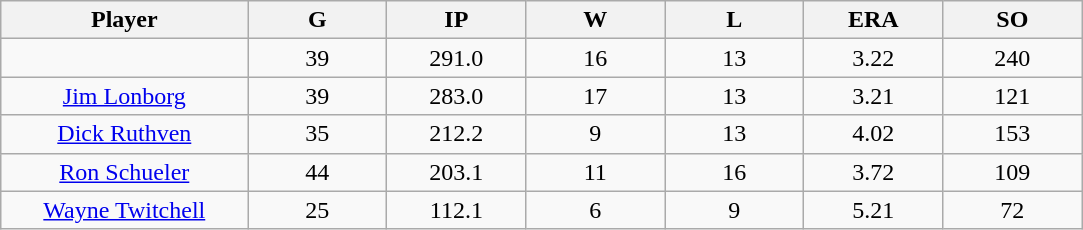<table class="wikitable sortable">
<tr>
<th bgcolor="#DDDDFF" width="16%">Player</th>
<th bgcolor="#DDDDFF" width="9%">G</th>
<th bgcolor="#DDDDFF" width="9%">IP</th>
<th bgcolor="#DDDDFF" width="9%">W</th>
<th bgcolor="#DDDDFF" width="9%">L</th>
<th bgcolor="#DDDDFF" width="9%">ERA</th>
<th bgcolor="#DDDDFF" width="9%">SO</th>
</tr>
<tr align="center">
<td></td>
<td>39</td>
<td>291.0</td>
<td>16</td>
<td>13</td>
<td>3.22</td>
<td>240</td>
</tr>
<tr align="center">
<td><a href='#'>Jim Lonborg</a></td>
<td>39</td>
<td>283.0</td>
<td>17</td>
<td>13</td>
<td>3.21</td>
<td>121</td>
</tr>
<tr align=center>
<td><a href='#'>Dick Ruthven</a></td>
<td>35</td>
<td>212.2</td>
<td>9</td>
<td>13</td>
<td>4.02</td>
<td>153</td>
</tr>
<tr align=center>
<td><a href='#'>Ron Schueler</a></td>
<td>44</td>
<td>203.1</td>
<td>11</td>
<td>16</td>
<td>3.72</td>
<td>109</td>
</tr>
<tr align=center>
<td><a href='#'>Wayne Twitchell</a></td>
<td>25</td>
<td>112.1</td>
<td>6</td>
<td>9</td>
<td>5.21</td>
<td>72</td>
</tr>
</table>
